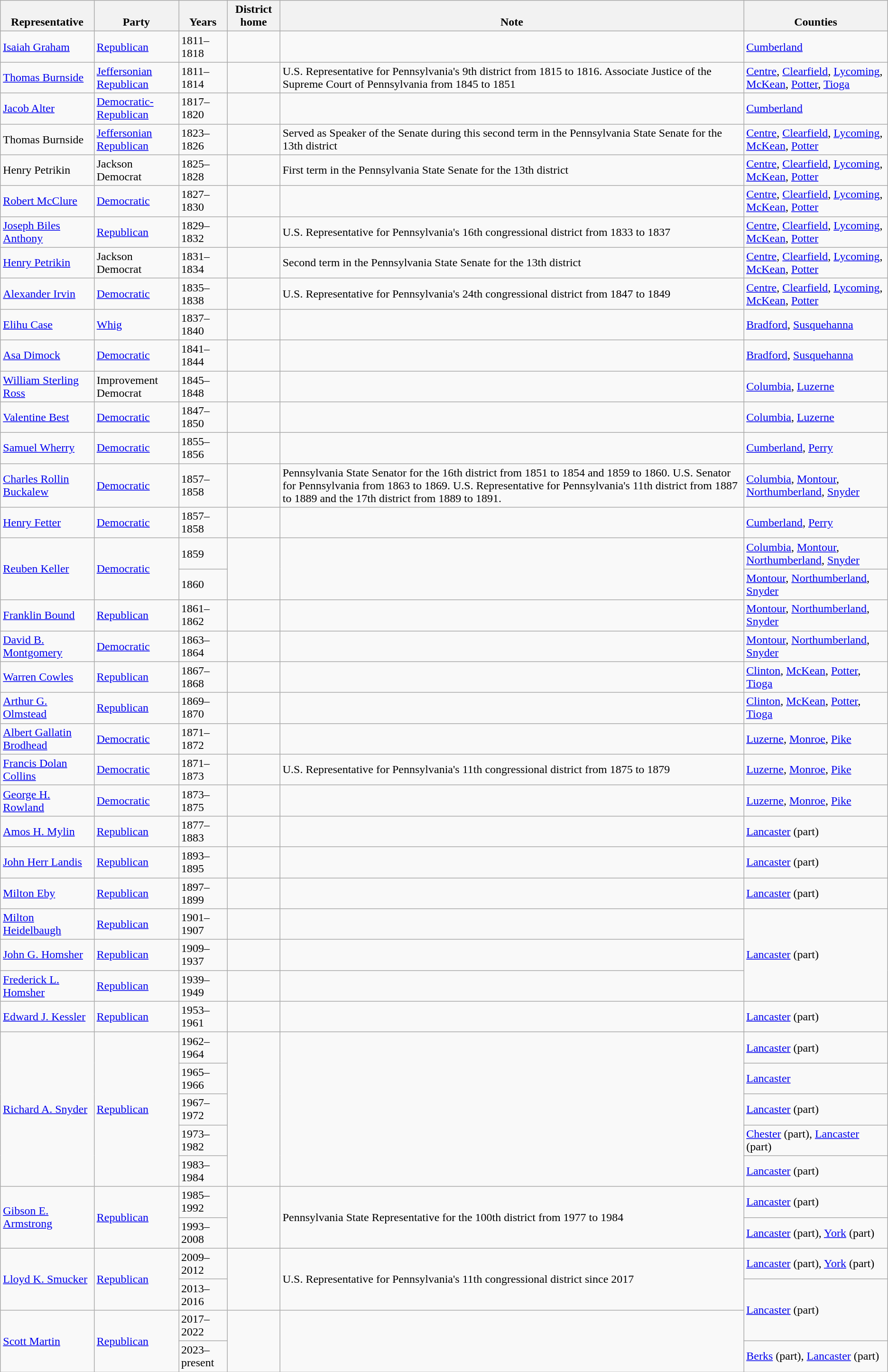<table class=wikitable>
<tr valign=bottom>
<th>Representative</th>
<th>Party</th>
<th>Years</th>
<th>District home</th>
<th>Note</th>
<th>Counties</th>
</tr>
<tr>
<td><a href='#'>Isaiah Graham</a></td>
<td><a href='#'>Republican</a></td>
<td>1811–1818</td>
<td></td>
<td></td>
<td><a href='#'>Cumberland</a></td>
</tr>
<tr>
<td><a href='#'>Thomas Burnside</a></td>
<td><a href='#'>Jeffersonian Republican</a></td>
<td>1811–1814</td>
<td></td>
<td>U.S. Representative for Pennsylvania's 9th district from 1815 to 1816.  Associate Justice of the Supreme Court of Pennsylvania from 1845 to 1851</td>
<td><a href='#'>Centre</a>, <a href='#'>Clearfield</a>, <a href='#'>Lycoming</a>, <a href='#'>McKean</a>, <a href='#'>Potter</a>, <a href='#'>Tioga</a></td>
</tr>
<tr>
<td><a href='#'>Jacob Alter</a></td>
<td><a href='#'>Democratic-Republican</a></td>
<td>1817–1820</td>
<td></td>
<td></td>
<td><a href='#'>Cumberland</a></td>
</tr>
<tr>
<td>Thomas Burnside</td>
<td><a href='#'>Jeffersonian Republican</a></td>
<td>1823–1826</td>
<td></td>
<td>Served as Speaker of the Senate during this second term in the Pennsylvania State Senate for the 13th district</td>
<td><a href='#'>Centre</a>, <a href='#'>Clearfield</a>, <a href='#'>Lycoming</a>, <a href='#'>McKean</a>, <a href='#'>Potter</a></td>
</tr>
<tr>
<td>Henry Petrikin</td>
<td>Jackson Democrat</td>
<td>1825–1828</td>
<td></td>
<td>First term in the Pennsylvania State Senate for the 13th district</td>
<td><a href='#'>Centre</a>, <a href='#'>Clearfield</a>, <a href='#'>Lycoming</a>, <a href='#'>McKean</a>, <a href='#'>Potter</a></td>
</tr>
<tr>
<td><a href='#'>Robert McClure</a></td>
<td><a href='#'>Democratic</a></td>
<td>1827–1830</td>
<td></td>
<td></td>
<td><a href='#'>Centre</a>, <a href='#'>Clearfield</a>, <a href='#'>Lycoming</a>, <a href='#'>McKean</a>, <a href='#'>Potter</a></td>
</tr>
<tr>
<td><a href='#'>Joseph Biles Anthony</a></td>
<td><a href='#'>Republican</a></td>
<td>1829–1832</td>
<td></td>
<td>U.S. Representative for Pennsylvania's 16th congressional district from 1833 to 1837</td>
<td><a href='#'>Centre</a>, <a href='#'>Clearfield</a>, <a href='#'>Lycoming</a>, <a href='#'>McKean</a>, <a href='#'>Potter</a></td>
</tr>
<tr>
<td><a href='#'>Henry Petrikin</a></td>
<td>Jackson Democrat</td>
<td>1831–1834</td>
<td></td>
<td>Second term in the Pennsylvania State Senate for the 13th district</td>
<td><a href='#'>Centre</a>, <a href='#'>Clearfield</a>, <a href='#'>Lycoming</a>, <a href='#'>McKean</a>, <a href='#'>Potter</a></td>
</tr>
<tr>
<td><a href='#'>Alexander Irvin</a></td>
<td><a href='#'>Democratic</a></td>
<td>1835–1838</td>
<td></td>
<td>U.S. Representative for Pennsylvania's 24th congressional district from 1847 to 1849</td>
<td><a href='#'>Centre</a>, <a href='#'>Clearfield</a>, <a href='#'>Lycoming</a>, <a href='#'>McKean</a>, <a href='#'>Potter</a></td>
</tr>
<tr>
<td><a href='#'>Elihu Case</a></td>
<td><a href='#'>Whig</a></td>
<td>1837–1840</td>
<td></td>
<td></td>
<td><a href='#'>Bradford</a>, <a href='#'>Susquehanna</a></td>
</tr>
<tr>
<td><a href='#'>Asa Dimock</a></td>
<td><a href='#'>Democratic</a></td>
<td>1841–1844</td>
<td></td>
<td></td>
<td><a href='#'>Bradford</a>, <a href='#'>Susquehanna</a></td>
</tr>
<tr>
<td><a href='#'>William Sterling Ross</a></td>
<td>Improvement Democrat</td>
<td>1845–1848</td>
<td></td>
<td></td>
<td><a href='#'>Columbia</a>, <a href='#'>Luzerne</a></td>
</tr>
<tr>
<td><a href='#'>Valentine Best</a></td>
<td><a href='#'>Democratic</a></td>
<td>1847–1850</td>
<td></td>
<td></td>
<td><a href='#'>Columbia</a>, <a href='#'>Luzerne</a></td>
</tr>
<tr>
<td><a href='#'>Samuel Wherry</a></td>
<td><a href='#'>Democratic</a></td>
<td>1855–1856</td>
<td></td>
<td></td>
<td><a href='#'>Cumberland</a>, <a href='#'>Perry</a></td>
</tr>
<tr>
<td><a href='#'>Charles Rollin Buckalew</a></td>
<td><a href='#'>Democratic</a></td>
<td>1857–1858</td>
<td></td>
<td>Pennsylvania State Senator for the 16th district from 1851 to 1854 and 1859 to 1860.  U.S. Senator for Pennsylvania from 1863 to 1869.  U.S. Representative for Pennsylvania's 11th district from 1887 to 1889 and the 17th district from 1889 to 1891.</td>
<td><a href='#'>Columbia</a>, <a href='#'>Montour</a>, <a href='#'>Northumberland</a>, <a href='#'>Snyder</a></td>
</tr>
<tr>
<td><a href='#'>Henry Fetter</a></td>
<td><a href='#'>Democratic</a></td>
<td>1857–1858</td>
<td></td>
<td></td>
<td><a href='#'>Cumberland</a>, <a href='#'>Perry</a></td>
</tr>
<tr>
<td rowspan=2><a href='#'>Reuben Keller</a></td>
<td rowspan=2><a href='#'>Democratic</a></td>
<td>1859</td>
<td rowspan=2> </td>
<td rowspan=2> </td>
<td><a href='#'>Columbia</a>, <a href='#'>Montour</a>, <a href='#'>Northumberland</a>, <a href='#'>Snyder</a></td>
</tr>
<tr>
<td>1860</td>
<td><a href='#'>Montour</a>, <a href='#'>Northumberland</a>, <a href='#'>Snyder</a></td>
</tr>
<tr>
<td><a href='#'>Franklin Bound</a></td>
<td><a href='#'>Republican</a></td>
<td>1861–1862</td>
<td></td>
<td></td>
<td><a href='#'>Montour</a>, <a href='#'>Northumberland</a>, <a href='#'>Snyder</a></td>
</tr>
<tr>
<td><a href='#'>David B. Montgomery</a></td>
<td><a href='#'>Democratic</a></td>
<td>1863–1864</td>
<td></td>
<td></td>
<td><a href='#'>Montour</a>, <a href='#'>Northumberland</a>, <a href='#'>Snyder</a></td>
</tr>
<tr>
<td><a href='#'>Warren Cowles</a></td>
<td><a href='#'>Republican</a></td>
<td>1867–1868</td>
<td></td>
<td></td>
<td><a href='#'>Clinton</a>, <a href='#'>McKean</a>, <a href='#'>Potter</a>, <a href='#'>Tioga</a></td>
</tr>
<tr>
<td><a href='#'>Arthur G. Olmstead</a></td>
<td><a href='#'>Republican</a></td>
<td>1869–1870</td>
<td></td>
<td></td>
<td><a href='#'>Clinton</a>, <a href='#'>McKean</a>, <a href='#'>Potter</a>, <a href='#'>Tioga</a></td>
</tr>
<tr>
<td><a href='#'>Albert Gallatin Brodhead</a></td>
<td><a href='#'>Democratic</a></td>
<td>1871–1872</td>
<td></td>
<td></td>
<td><a href='#'>Luzerne</a>, <a href='#'>Monroe</a>, <a href='#'>Pike</a></td>
</tr>
<tr>
<td><a href='#'>Francis Dolan Collins</a></td>
<td><a href='#'>Democratic</a></td>
<td>1871–1873</td>
<td></td>
<td>U.S. Representative for Pennsylvania's 11th congressional district from 1875 to 1879</td>
<td><a href='#'>Luzerne</a>, <a href='#'>Monroe</a>, <a href='#'>Pike</a></td>
</tr>
<tr>
<td><a href='#'>George H. Rowland</a></td>
<td><a href='#'>Democratic</a></td>
<td>1873–1875</td>
<td></td>
<td></td>
<td><a href='#'>Luzerne</a>, <a href='#'>Monroe</a>, <a href='#'>Pike</a></td>
</tr>
<tr>
<td><a href='#'>Amos H. Mylin</a></td>
<td><a href='#'>Republican</a></td>
<td>1877–1883</td>
<td></td>
<td></td>
<td><a href='#'>Lancaster</a> (part)</td>
</tr>
<tr>
<td><a href='#'>John Herr Landis</a></td>
<td><a href='#'>Republican</a></td>
<td>1893–1895</td>
<td></td>
<td></td>
<td><a href='#'>Lancaster</a> (part)</td>
</tr>
<tr>
<td><a href='#'>Milton Eby</a></td>
<td><a href='#'>Republican</a></td>
<td>1897–1899</td>
<td></td>
<td></td>
<td><a href='#'>Lancaster</a> (part)</td>
</tr>
<tr>
<td><a href='#'>Milton Heidelbaugh</a></td>
<td><a href='#'>Republican</a></td>
<td>1901–1907</td>
<td></td>
<td></td>
<td rowspan=3><a href='#'>Lancaster</a> (part)</td>
</tr>
<tr>
<td><a href='#'>John G. Homsher</a></td>
<td><a href='#'>Republican</a></td>
<td>1909–1937</td>
<td></td>
<td></td>
</tr>
<tr>
<td><a href='#'>Frederick L. Homsher</a></td>
<td><a href='#'>Republican</a></td>
<td>1939–1949</td>
<td></td>
<td></td>
</tr>
<tr>
<td><a href='#'>Edward J. Kessler</a></td>
<td><a href='#'>Republican</a></td>
<td>1953–1961</td>
<td></td>
<td></td>
<td><a href='#'>Lancaster</a> (part)</td>
</tr>
<tr>
<td rowspan=5><a href='#'>Richard A. Snyder</a></td>
<td rowspan=5><a href='#'>Republican</a></td>
<td>1962–1964</td>
<td rowspan=5> </td>
<td rowspan=5> </td>
<td><a href='#'>Lancaster</a> (part)</td>
</tr>
<tr>
<td>1965–1966</td>
<td><a href='#'>Lancaster</a></td>
</tr>
<tr>
<td>1967–1972</td>
<td><a href='#'>Lancaster</a> (part)</td>
</tr>
<tr>
<td>1973–1982</td>
<td><a href='#'>Chester</a> (part), <a href='#'>Lancaster</a> (part)</td>
</tr>
<tr>
<td>1983–1984</td>
<td><a href='#'>Lancaster</a> (part)</td>
</tr>
<tr>
<td rowspan=2><a href='#'>Gibson E. Armstrong</a></td>
<td rowspan=2><a href='#'>Republican</a></td>
<td>1985–1992</td>
<td rowspan=2> </td>
<td rowspan=2>Pennsylvania State Representative for the 100th district from 1977 to 1984</td>
<td><a href='#'>Lancaster</a> (part)</td>
</tr>
<tr>
<td>1993–2008</td>
<td><a href='#'>Lancaster</a> (part), <a href='#'>York</a> (part)</td>
</tr>
<tr>
<td rowspan=2><a href='#'>Lloyd K. Smucker</a></td>
<td rowspan=2><a href='#'>Republican</a></td>
<td>2009–2012</td>
<td rowspan=2> </td>
<td rowspan=2>U.S. Representative for Pennsylvania's 11th congressional district since 2017</td>
<td><a href='#'>Lancaster</a> (part), <a href='#'>York</a> (part)</td>
</tr>
<tr>
<td>2013–2016</td>
<td rowspan=2><a href='#'>Lancaster</a> (part)</td>
</tr>
<tr>
<td rowspan=2><a href='#'>Scott Martin</a></td>
<td rowspan=2><a href='#'>Republican</a></td>
<td>2017–2022</td>
<td rowspan=2> </td>
<td rowspan=2> </td>
</tr>
<tr>
<td>2023–present</td>
<td><a href='#'>Berks</a> (part), <a href='#'>Lancaster</a> (part)</td>
</tr>
</table>
